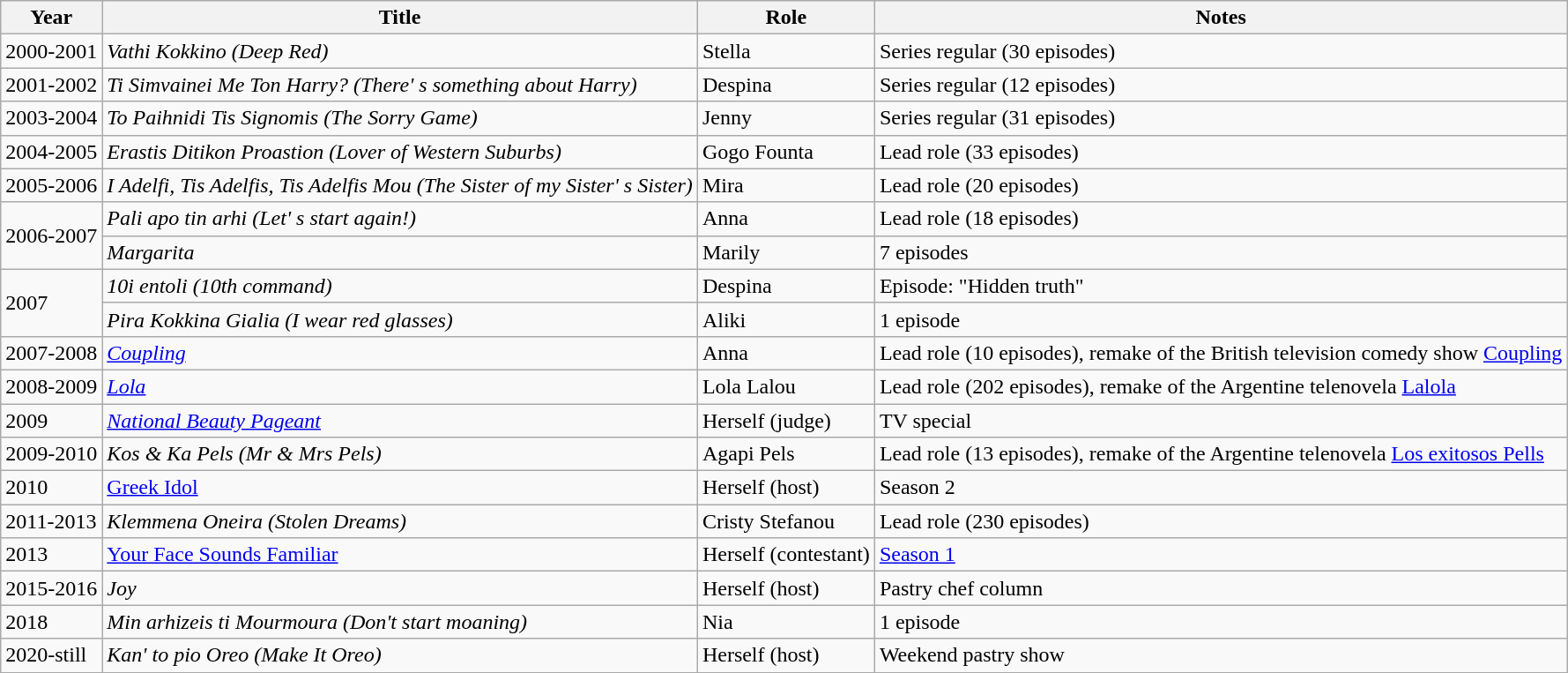<table class="wikitable">
<tr>
<th>Year</th>
<th>Title</th>
<th>Role</th>
<th>Notes</th>
</tr>
<tr>
<td>2000-2001</td>
<td><em>Vathi Kokkino (Deep Red)</em></td>
<td>Stella</td>
<td>Series regular (30 episodes)</td>
</tr>
<tr>
<td>2001-2002</td>
<td><em>Ti Simvainei Me Ton Harry? (There' s something about Harry)</em></td>
<td>Despina</td>
<td>Series regular (12 episodes)</td>
</tr>
<tr>
<td>2003-2004</td>
<td><em>To Paihnidi Tis Signomis (The Sorry Game)</em></td>
<td>Jenny</td>
<td>Series regular (31 episodes)</td>
</tr>
<tr>
<td>2004-2005</td>
<td><em>Erastis Ditikon Proastion (Lover of Western Suburbs)</em></td>
<td>Gogo Founta</td>
<td>Lead role (33 episodes)</td>
</tr>
<tr>
<td>2005-2006</td>
<td><em>I Adelfi, Tis Adelfis, Tis Adelfis Mou (The Sister of my Sister' s Sister)</em></td>
<td>Mira</td>
<td>Lead role (20 episodes)</td>
</tr>
<tr>
<td rowspan="2">2006-2007</td>
<td><em>Pali apo tin arhi (Let' s start again!)</em></td>
<td>Anna</td>
<td>Lead role (18 episodes)</td>
</tr>
<tr>
<td><em>Margarita</em></td>
<td>Marily</td>
<td>7 episodes</td>
</tr>
<tr>
<td rowspan="2">2007</td>
<td><em>10i entoli (10th command)</em></td>
<td>Despina</td>
<td>Episode: "Hidden truth"</td>
</tr>
<tr>
<td><em>Pira Kokkina Gialia (I wear red glasses)</em></td>
<td>Aliki</td>
<td>1 episode</td>
</tr>
<tr>
<td>2007-2008</td>
<td><em><a href='#'>Coupling</a></em></td>
<td>Anna</td>
<td>Lead role (10 episodes), remake of the British television comedy show <a href='#'>Coupling</a></td>
</tr>
<tr>
<td>2008-2009</td>
<td><em><a href='#'>Lola</a></em></td>
<td>Lola Lalou</td>
<td>Lead role (202 episodes), remake of the Argentine telenovela <a href='#'>Lalola</a></td>
</tr>
<tr>
<td>2009</td>
<td><em><a href='#'>National Beauty Pageant</a></em></td>
<td>Herself (judge)</td>
<td>TV special</td>
</tr>
<tr>
<td>2009-2010</td>
<td><em>Kos & Ka Pels (Mr & Mrs Pels)</em></td>
<td>Agapi Pels</td>
<td>Lead role (13 episodes), remake of the Argentine telenovela <a href='#'>Los exitosos Pells</a></td>
</tr>
<tr>
<td>2010</td>
<td><a href='#'>Greek Idol</a></td>
<td>Herself (host)</td>
<td>Season 2</td>
</tr>
<tr>
<td>2011-2013</td>
<td><em>Klemmena Oneira (Stolen Dreams)</em></td>
<td>Cristy Stefanou</td>
<td>Lead role (230 episodes)</td>
</tr>
<tr>
<td>2013</td>
<td><a href='#'>Your Face Sounds Familiar</a></td>
<td>Herself (contestant)</td>
<td><a href='#'>Season 1</a></td>
</tr>
<tr>
<td>2015-2016</td>
<td><em>Joy</em></td>
<td>Herself (host)</td>
<td>Pastry chef column</td>
</tr>
<tr>
<td>2018</td>
<td><em>Min arhizeis ti Mourmoura (Don't start moaning)</em></td>
<td>Nia</td>
<td>1 episode</td>
</tr>
<tr>
<td>2020-still</td>
<td><em>Kan' to pio Oreo (Make It Oreo)</em></td>
<td>Herself (host)</td>
<td>Weekend pastry show</td>
</tr>
<tr>
</tr>
</table>
